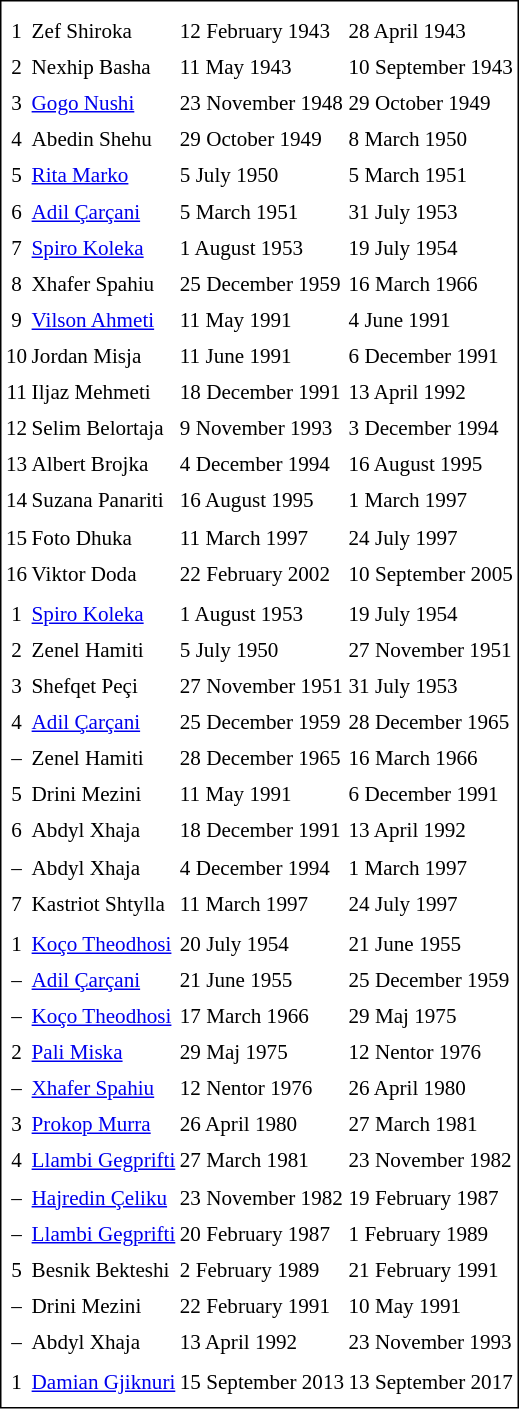<table cellpadding="0" cellspacing="3" style="border:1px solid #000000; font-size:88%; line-height: 1.5em;">
<tr>
<td><strong></strong></td>
<td><strong></strong></td>
<td colspan="2"></td>
</tr>
<tr>
<td colspan="8" align=center></td>
</tr>
<tr>
<td align="center">1</td>
<td>Zef Shiroka</td>
<td>12 February 1943</td>
<td>28 April 1943</td>
</tr>
<tr>
<td align="center">2</td>
<td>Nexhip Basha</td>
<td>11 May 1943</td>
<td>10 September 1943</td>
</tr>
<tr>
<td align="center">3</td>
<td><a href='#'>Gogo Nushi</a></td>
<td>23 November 1948</td>
<td>29 October 1949</td>
</tr>
<tr>
<td align="center">4</td>
<td>Abedin Shehu</td>
<td>29 October 1949</td>
<td>8 March 1950</td>
</tr>
<tr>
<td align="center">5</td>
<td><a href='#'>Rita Marko</a></td>
<td>5 July 1950</td>
<td>5 March 1951</td>
</tr>
<tr>
<td align="center">6</td>
<td><a href='#'>Adil Çarçani</a></td>
<td>5 March 1951</td>
<td>31 July 1953</td>
</tr>
<tr>
<td align="center">7</td>
<td><a href='#'>Spiro Koleka</a></td>
<td>1 August 1953</td>
<td>19 July 1954</td>
</tr>
<tr>
<td align="center">8</td>
<td>Xhafer Spahiu</td>
<td>25 December 1959</td>
<td>16 March 1966</td>
</tr>
<tr>
<td align="center">9</td>
<td><a href='#'>Vilson Ahmeti</a></td>
<td>11 May 1991</td>
<td>4 June 1991</td>
</tr>
<tr>
<td align="center">10</td>
<td>Jordan Misja</td>
<td>11 June 1991</td>
<td>6 December 1991</td>
</tr>
<tr>
<td align="center">11</td>
<td>Iljaz Mehmeti</td>
<td>18 December 1991</td>
<td>13 April 1992</td>
</tr>
<tr>
<td align="center">12</td>
<td>Selim Belortaja</td>
<td>9 November 1993</td>
<td>3 December 1994</td>
</tr>
<tr>
<td align="center">13</td>
<td>Albert Brojka</td>
<td>4 December 1994</td>
<td>16 August 1995</td>
</tr>
<tr>
<td align="center">14</td>
<td>Suzana Panariti</td>
<td>16 August 1995</td>
<td>1 March 1997</td>
</tr>
<tr>
<td align="center">15</td>
<td>Foto Dhuka</td>
<td>11 March 1997</td>
<td>24 July 1997</td>
</tr>
<tr>
<td align="center">16</td>
<td>Viktor Doda</td>
<td>22 February 2002</td>
<td>10 September 2005</td>
</tr>
<tr>
<td colspan="8" align=center></td>
</tr>
<tr>
<td align="center">1</td>
<td><a href='#'>Spiro Koleka</a></td>
<td>1 August 1953</td>
<td>19 July 1954</td>
</tr>
<tr>
<td align="center">2</td>
<td>Zenel Hamiti</td>
<td>5 July 1950</td>
<td>27 November 1951</td>
</tr>
<tr>
<td align="center">3</td>
<td>Shefqet Peçi</td>
<td>27 November 1951</td>
<td>31 July 1953</td>
</tr>
<tr>
<td align="center">4</td>
<td><a href='#'>Adil Çarçani</a></td>
<td>25 December 1959</td>
<td>28 December 1965</td>
</tr>
<tr>
<td align="center">–</td>
<td>Zenel Hamiti</td>
<td>28 December 1965</td>
<td>16 March 1966</td>
</tr>
<tr>
<td align="center">5</td>
<td>Drini Mezini</td>
<td>11 May 1991</td>
<td>6 December 1991</td>
</tr>
<tr>
<td align="center">6</td>
<td>Abdyl Xhaja</td>
<td>18 December 1991</td>
<td>13 April 1992</td>
</tr>
<tr>
<td align="center">–</td>
<td>Abdyl Xhaja</td>
<td>4 December 1994</td>
<td>1 March 1997</td>
</tr>
<tr>
<td align="center">7</td>
<td>Kastriot Shtylla</td>
<td>11 March 1997</td>
<td>24 July 1997</td>
</tr>
<tr>
<td colspan="8" align=center></td>
</tr>
<tr>
<td align="center">1</td>
<td><a href='#'>Koço Theodhosi</a></td>
<td>20 July 1954</td>
<td>21 June 1955</td>
</tr>
<tr>
<td align="center">–</td>
<td><a href='#'>Adil Çarçani</a></td>
<td>21 June 1955</td>
<td>25 December 1959</td>
</tr>
<tr>
<td align="center">–</td>
<td><a href='#'>Koço Theodhosi</a></td>
<td>17 March 1966</td>
<td>29 Maj 1975</td>
</tr>
<tr>
<td align="center">2</td>
<td><a href='#'>Pali Miska</a></td>
<td>29 Maj 1975</td>
<td>12 Nentor 1976</td>
</tr>
<tr>
<td align="center">–</td>
<td><a href='#'>Xhafer Spahiu</a></td>
<td>12 Nentor 1976</td>
<td>26 April 1980</td>
</tr>
<tr>
<td align="center">3</td>
<td><a href='#'>Prokop Murra</a></td>
<td>26 April 1980</td>
<td>27 March 1981</td>
</tr>
<tr>
<td align="center">4</td>
<td><a href='#'>Llambi Gegprifti</a></td>
<td>27 March 1981</td>
<td>23 November 1982</td>
</tr>
<tr>
<td align="center">–</td>
<td><a href='#'>Hajredin Çeliku</a></td>
<td>23 November 1982</td>
<td>19 February 1987</td>
</tr>
<tr>
<td align="center">–</td>
<td><a href='#'>Llambi Gegprifti</a></td>
<td>20 February 1987</td>
<td>1 February 1989</td>
</tr>
<tr>
<td align="center">5</td>
<td>Besnik Bekteshi</td>
<td>2 February 1989</td>
<td>21 February 1991</td>
</tr>
<tr>
<td align="center">–</td>
<td>Drini Mezini</td>
<td>22 February 1991</td>
<td>10 May 1991</td>
</tr>
<tr>
<td align="center">–</td>
<td>Abdyl Xhaja</td>
<td>13 April 1992</td>
<td>23 November 1993</td>
</tr>
<tr>
<td colspan="8" align=center></td>
</tr>
<tr>
<td align="center">1</td>
<td><a href='#'>Damian Gjiknuri</a></td>
<td>15 September 2013</td>
<td>13 September 2017</td>
</tr>
<tr>
</tr>
</table>
